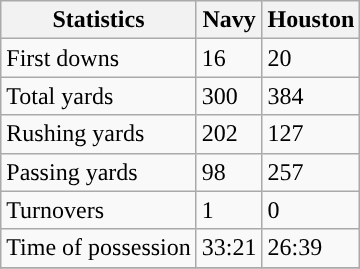<table class="wikitable">
<tr>
<th>Statistics</th>
<th>Navy</th>
<th>Houston</th>
</tr>
<tr>
<td>First downs</td>
<td>16</td>
<td>20</td>
</tr>
<tr>
<td>Total yards</td>
<td>300</td>
<td>384</td>
</tr>
<tr>
<td>Rushing yards</td>
<td>202</td>
<td>127</td>
</tr>
<tr>
<td>Passing yards</td>
<td>98</td>
<td>257</td>
</tr>
<tr>
<td>Turnovers</td>
<td>1</td>
<td>0</td>
</tr>
<tr>
<td>Time of possession</td>
<td>33:21</td>
<td>26:39</td>
</tr>
<tr>
</tr>
</table>
